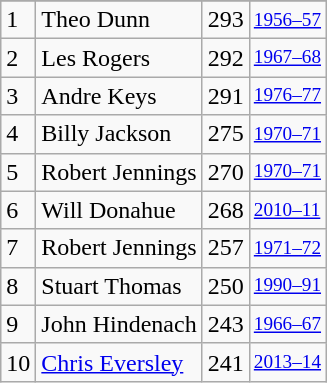<table class="wikitable">
<tr>
</tr>
<tr>
<td>1</td>
<td>Theo Dunn</td>
<td>293</td>
<td style="font-size:80%;"><a href='#'>1956–57</a></td>
</tr>
<tr>
<td>2</td>
<td>Les Rogers</td>
<td>292</td>
<td style="font-size:80%;"><a href='#'>1967–68</a></td>
</tr>
<tr>
<td>3</td>
<td>Andre Keys</td>
<td>291</td>
<td style="font-size:80%;"><a href='#'>1976–77</a></td>
</tr>
<tr>
<td>4</td>
<td>Billy Jackson</td>
<td>275</td>
<td style="font-size:80%;"><a href='#'>1970–71</a></td>
</tr>
<tr>
<td>5</td>
<td>Robert Jennings</td>
<td>270</td>
<td style="font-size:80%;"><a href='#'>1970–71</a></td>
</tr>
<tr>
<td>6</td>
<td>Will Donahue</td>
<td>268</td>
<td style="font-size:80%;"><a href='#'>2010–11</a></td>
</tr>
<tr>
<td>7</td>
<td>Robert Jennings</td>
<td>257</td>
<td style="font-size:80%;"><a href='#'>1971–72</a></td>
</tr>
<tr>
<td>8</td>
<td>Stuart Thomas</td>
<td>250</td>
<td style="font-size:80%;"><a href='#'>1990–91</a></td>
</tr>
<tr>
<td>9</td>
<td>John Hindenach</td>
<td>243</td>
<td style="font-size:80%;"><a href='#'>1966–67</a></td>
</tr>
<tr>
<td>10</td>
<td><a href='#'>Chris Eversley</a></td>
<td>241</td>
<td style="font-size:80%;"><a href='#'>2013–14</a></td>
</tr>
</table>
